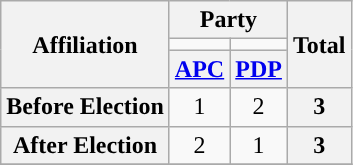<table class="wikitable" style="text-align:center">
<tr>
<th rowspan="3">Affiliation</th>
<th colspan="2">Party</th>
<th rowspan="3">Total</th>
</tr>
<tr>
<td style="background-color:"></td>
<td style="background-color:"></td>
</tr>
<tr>
<th><a href='#'>APC</a></th>
<th><a href='#'>PDP</a></th>
</tr>
<tr>
<th>Before Election</th>
<td>1</td>
<td>2</td>
<th>3</th>
</tr>
<tr>
<th>After Election</th>
<td>2</td>
<td>1</td>
<th>3</th>
</tr>
<tr>
</tr>
</table>
